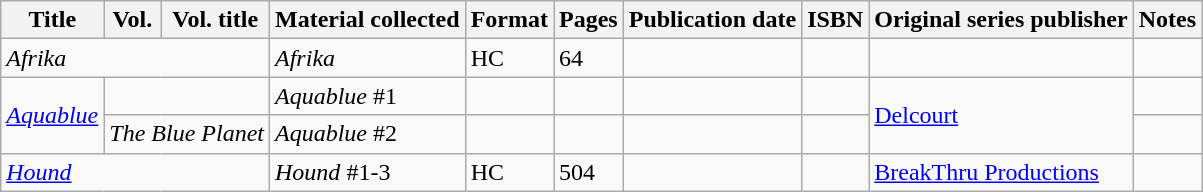<table class="wikitable">
<tr>
<th>Title</th>
<th>Vol.</th>
<th>Vol. title</th>
<th>Material collected</th>
<th>Format</th>
<th>Pages</th>
<th>Publication date</th>
<th>ISBN</th>
<th>Original series publisher</th>
<th>Notes</th>
</tr>
<tr>
<td colspan="3"><em>Afrika</em></td>
<td><em>Afrika</em></td>
<td>HC</td>
<td>64</td>
<td></td>
<td></td>
<td></td>
<td></td>
</tr>
<tr>
<td rowspan="2"><em><a href='#'>Aquablue</a></em></td>
<td colspan="2"></td>
<td><em>Aquablue</em> #1</td>
<td></td>
<td></td>
<td></td>
<td></td>
<td rowspan="2"><a href='#'>Delcourt</a></td>
<td></td>
</tr>
<tr>
<td colspan="2"><em>The Blue Planet</em></td>
<td><em>Aquablue</em> #2</td>
<td></td>
<td></td>
<td></td>
<td></td>
<td></td>
</tr>
<tr>
<td colspan="3"><em><a href='#'>Hound</a></em></td>
<td><em>Hound</em> #1-3</td>
<td>HC</td>
<td>504</td>
<td></td>
<td></td>
<td><a href='#'>BreakThru Productions</a></td>
<td></td>
</tr>
</table>
